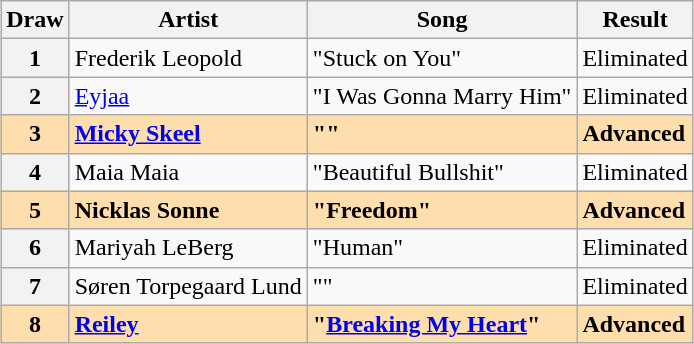<table class="sortable wikitable plainrowheaders" style="margin: 1em auto 1em auto">
<tr>
<th scope="col">Draw</th>
<th scope="col">Artist</th>
<th scope="col">Song</th>
<th scope="col">Result</th>
</tr>
<tr>
<th scope="row" style="text-align:center;">1</th>
<td>Frederik Leopold</td>
<td>"Stuck on You"</td>
<td>Eliminated</td>
</tr>
<tr>
<th scope="row" style="text-align:center;">2</th>
<td><a href='#'>Eyjaa</a></td>
<td>"I Was Gonna Marry Him"</td>
<td>Eliminated</td>
</tr>
<tr style="font-weight:bold; background:navajowhite;">
<th scope="row" style="text-align:center; font-weight:bold; background:navajowhite;">3</th>
<td><a href='#'>Micky Skeel</a></td>
<td>""</td>
<td>Advanced</td>
</tr>
<tr>
<th scope="row" style="text-align:center;">4</th>
<td>Maia Maia</td>
<td>"Beautiful Bullshit"</td>
<td>Eliminated</td>
</tr>
<tr style="font-weight:bold; background:navajowhite;">
<th scope="row" style="text-align:center; font-weight:bold; background:navajowhite;">5</th>
<td>Nicklas Sonne</td>
<td>"Freedom"</td>
<td>Advanced</td>
</tr>
<tr>
<th scope="row" style="text-align:center;">6</th>
<td>Mariyah LeBerg</td>
<td>"Human"</td>
<td>Eliminated</td>
</tr>
<tr>
<th scope="row" style="text-align:center;">7</th>
<td>Søren Torpegaard Lund</td>
<td>""</td>
<td>Eliminated</td>
</tr>
<tr style="font-weight:bold; background:navajowhite;">
<th scope="row" style="text-align:center; font-weight:bold; background:navajowhite;">8</th>
<td><a href='#'>Reiley</a></td>
<td>"<a href='#'>Breaking My Heart</a>"</td>
<td>Advanced</td>
</tr>
</table>
